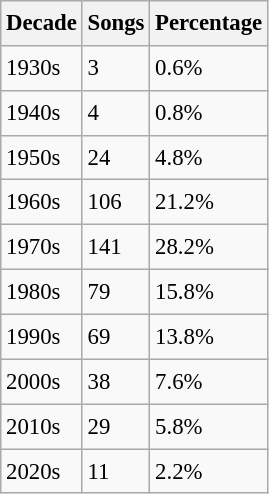<table class="wikitable sortable" style="font-size:0.95em; line-height:1.5em;">
<tr>
<th>Decade</th>
<th>Songs</th>
<th>Percentage</th>
</tr>
<tr>
<td>1930s</td>
<td>3</td>
<td>0.6%</td>
</tr>
<tr>
<td>1940s</td>
<td>4</td>
<td>0.8%</td>
</tr>
<tr>
<td>1950s</td>
<td>24</td>
<td>4.8%</td>
</tr>
<tr>
<td>1960s</td>
<td>106</td>
<td>21.2%</td>
</tr>
<tr>
<td>1970s</td>
<td>141</td>
<td>28.2%</td>
</tr>
<tr>
<td>1980s</td>
<td>79</td>
<td>15.8%</td>
</tr>
<tr>
<td>1990s</td>
<td>69</td>
<td>13.8%</td>
</tr>
<tr>
<td>2000s</td>
<td>38</td>
<td>7.6%</td>
</tr>
<tr>
<td>2010s</td>
<td>29</td>
<td>5.8%</td>
</tr>
<tr>
<td>2020s</td>
<td>11</td>
<td>2.2%</td>
</tr>
</table>
